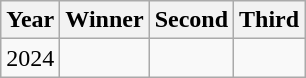<table class="wikitable">
<tr>
<th>Year</th>
<th>Winner</th>
<th>Second</th>
<th>Third</th>
</tr>
<tr>
<td>2024</td>
<td></td>
<td></td>
<td></td>
</tr>
</table>
